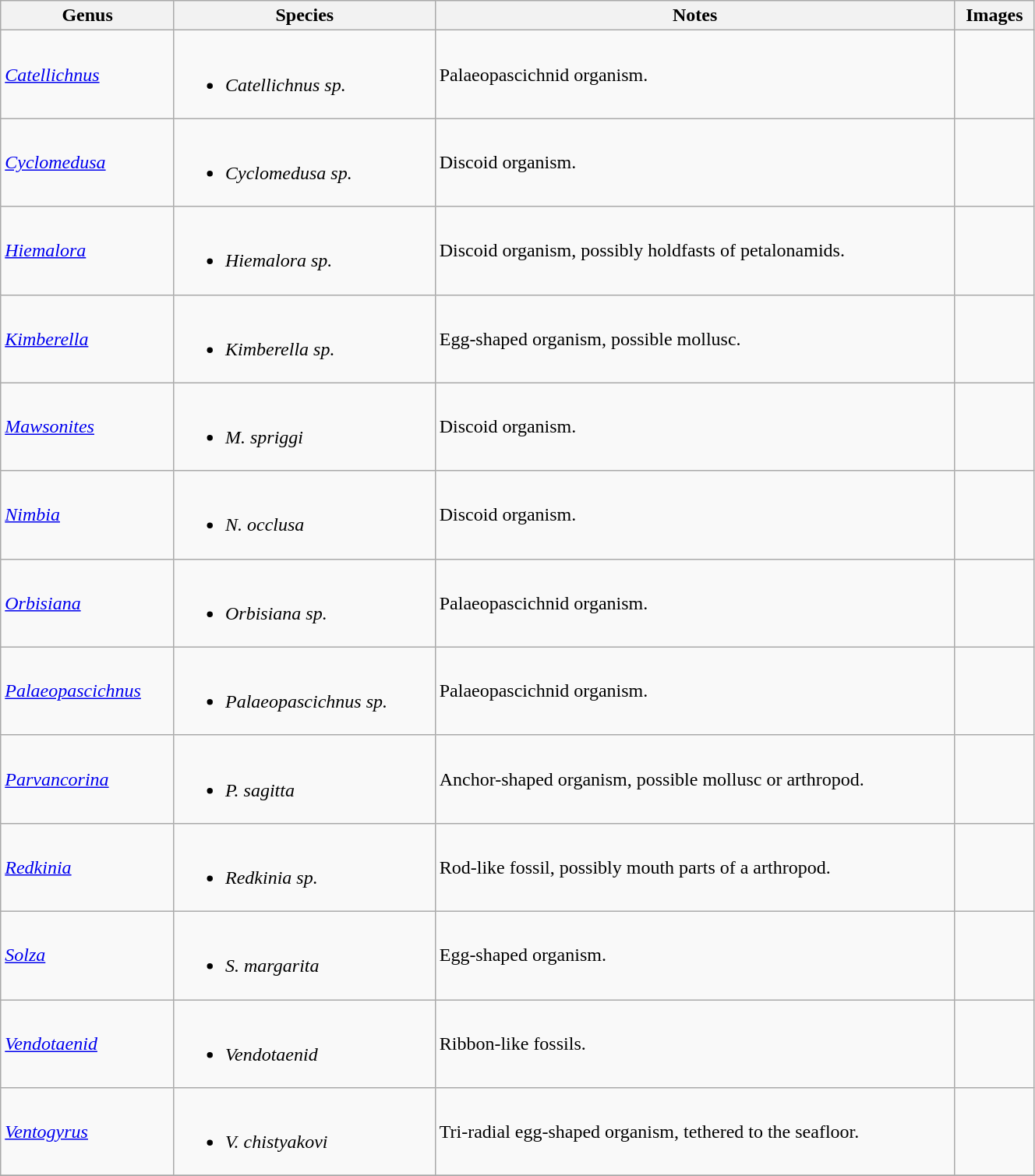<table class="wikitable sortable" style="width:70%;">
<tr>
<th>Genus</th>
<th>Species</th>
<th>Notes</th>
<th>Images</th>
</tr>
<tr>
<td><em><a href='#'>Catellichnus</a></em></td>
<td><br><ul><li><em>Catellichnus sp.</em></li></ul></td>
<td>Palaeopascichnid organism.</td>
<td></td>
</tr>
<tr>
<td><em><a href='#'>Cyclomedusa</a></em></td>
<td><br><ul><li><em>Cyclomedusa sp.</em></li></ul></td>
<td>Discoid organism.</td>
<td></td>
</tr>
<tr>
<td><em><a href='#'>Hiemalora</a></em></td>
<td><br><ul><li><em>Hiemalora sp.</em></li></ul></td>
<td>Discoid organism, possibly holdfasts of petalonamids.</td>
<td></td>
</tr>
<tr>
<td><em><a href='#'>Kimberella</a></em></td>
<td><br><ul><li><em>Kimberella sp.</em></li></ul></td>
<td>Egg-shaped organism, possible mollusc.</td>
<td></td>
</tr>
<tr>
<td><em><a href='#'>Mawsonites</a></em></td>
<td><br><ul><li><em>M. spriggi</em></li></ul></td>
<td>Discoid organism.</td>
<td></td>
</tr>
<tr>
<td><em><a href='#'>Nimbia</a></em></td>
<td><br><ul><li><em>N. occlusa</em></li></ul></td>
<td>Discoid organism.</td>
<td></td>
</tr>
<tr>
<td><em><a href='#'>Orbisiana</a></em></td>
<td><br><ul><li><em>Orbisiana sp.</em></li></ul></td>
<td>Palaeopascichnid organism.</td>
<td></td>
</tr>
<tr>
<td><em><a href='#'>Palaeopascichnus</a></em></td>
<td><br><ul><li><em>Palaeopascichnus sp.</em></li></ul></td>
<td>Palaeopascichnid organism.</td>
<td></td>
</tr>
<tr>
<td><em><a href='#'>Parvancorina</a></em></td>
<td><br><ul><li><em>P. sagitta</em></li></ul></td>
<td>Anchor-shaped organism, possible mollusc or arthropod.</td>
<td></td>
</tr>
<tr>
<td><em><a href='#'>Redkinia</a></em></td>
<td><br><ul><li><em>Redkinia sp.</em></li></ul></td>
<td>Rod-like fossil, possibly mouth parts of a arthropod.</td>
<td></td>
</tr>
<tr>
<td><em><a href='#'>Solza</a></em></td>
<td><br><ul><li><em>S. margarita</em></li></ul></td>
<td>Egg-shaped organism.</td>
<td></td>
</tr>
<tr>
<td><em><a href='#'>Vendotaenid</a></em></td>
<td><br><ul><li><em>Vendotaenid</em></li></ul></td>
<td>Ribbon-like fossils.</td>
<td></td>
</tr>
<tr>
<td><em><a href='#'>Ventogyrus</a></em></td>
<td><br><ul><li><em>V. chistyakovi</em></li></ul></td>
<td>Tri-radial egg-shaped organism, tethered to the seafloor.</td>
<td></td>
</tr>
<tr>
</tr>
</table>
